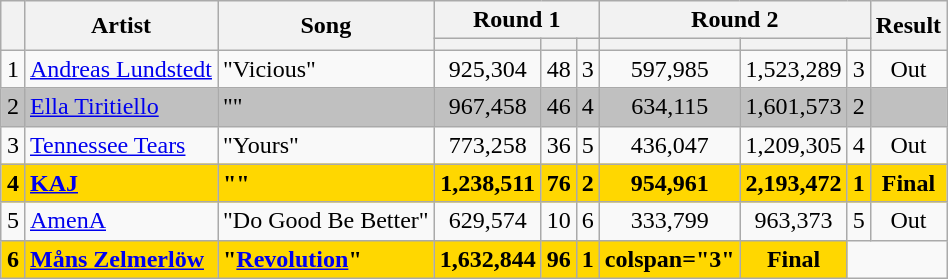<table class="sortable wikitable" style="margin: 1em auto 1em auto; text-align:center;">
<tr>
<th rowspan="2"></th>
<th rowspan="2">Artist</th>
<th rowspan="2">Song</th>
<th colspan="3">Round 1</th>
<th colspan="3">Round 2</th>
<th rowspan="2" class="unsortable">Result</th>
</tr>
<tr>
<th></th>
<th></th>
<th></th>
<th></th>
<th></th>
<th></th>
</tr>
<tr>
<td>1</td>
<td align="left"><a href='#'>Andreas Lundstedt</a></td>
<td align="left">"Vicious"</td>
<td>925,304</td>
<td>48</td>
<td>3</td>
<td>597,985</td>
<td>1,523,289</td>
<td>3</td>
<td>Out</td>
</tr>
<tr style="background:silver;">
<td>2</td>
<td align="left"><a href='#'>Ella Tiritiello</a></td>
<td align="left">""</td>
<td>967,458</td>
<td>46</td>
<td>4</td>
<td>634,115</td>
<td>1,601,573</td>
<td>2</td>
<td><strong></strong></td>
</tr>
<tr>
<td>3</td>
<td align="left"><a href='#'>Tennessee Tears</a></td>
<td align="left">"Yours"</td>
<td>773,258</td>
<td>36</td>
<td>5</td>
<td>436,047</td>
<td>1,209,305</td>
<td>4</td>
<td>Out</td>
</tr>
<tr style="background:gold; font-weight:bold;">
<td>4</td>
<td align="left"><a href='#'>KAJ</a></td>
<td align="left">""</td>
<td>1,238,511</td>
<td>76</td>
<td>2</td>
<td>954,961</td>
<td>2,193,472</td>
<td>1</td>
<td>Final</td>
</tr>
<tr>
<td>5</td>
<td align="left"><a href='#'>AmenA</a></td>
<td align="left">"Do Good Be Better"</td>
<td>629,574</td>
<td>10</td>
<td>6</td>
<td>333,799</td>
<td>963,373</td>
<td>5</td>
<td>Out</td>
</tr>
<tr style="background:gold; font-weight:bold;">
<td>6</td>
<td align="left"><a href='#'>Måns Zelmerlöw</a></td>
<td align="left">"<a href='#'>Revolution</a>"</td>
<td>1,632,844</td>
<td>96</td>
<td>1</td>
<td>colspan="3" </td>
<td>Final</td>
</tr>
</table>
